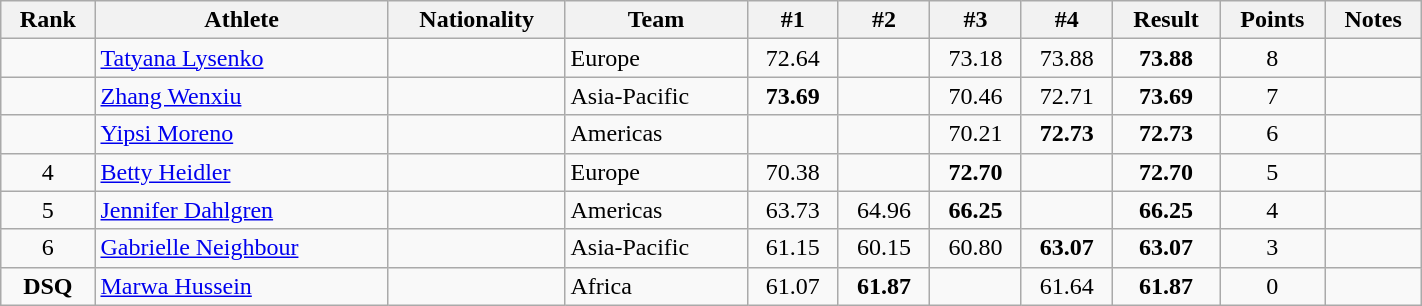<table class="wikitable sortable" style="text-align:center"  width="75%">
<tr>
<th>Rank</th>
<th>Athlete</th>
<th>Nationality</th>
<th>Team</th>
<th>#1</th>
<th>#2</th>
<th>#3</th>
<th>#4</th>
<th>Result</th>
<th>Points</th>
<th>Notes</th>
</tr>
<tr>
<td></td>
<td align="left"><a href='#'>Tatyana Lysenko</a></td>
<td align=left></td>
<td align=left>Europe</td>
<td>72.64</td>
<td></td>
<td>73.18</td>
<td>73.88</td>
<td><strong>73.88</strong></td>
<td>8</td>
<td></td>
</tr>
<tr>
<td></td>
<td align="left"><a href='#'>Zhang Wenxiu</a></td>
<td align=left></td>
<td align=left>Asia-Pacific</td>
<td><strong>73.69</strong></td>
<td></td>
<td>70.46</td>
<td>72.71</td>
<td><strong>73.69</strong></td>
<td>7</td>
<td></td>
</tr>
<tr>
<td></td>
<td align="left"><a href='#'>Yipsi Moreno</a></td>
<td align=left></td>
<td align=left>Americas</td>
<td></td>
<td></td>
<td>70.21</td>
<td><strong>72.73</strong></td>
<td><strong>72.73</strong></td>
<td>6</td>
<td></td>
</tr>
<tr>
<td>4</td>
<td align="left"><a href='#'>Betty Heidler</a></td>
<td align=left></td>
<td align=left>Europe</td>
<td>70.38</td>
<td></td>
<td><strong>72.70</strong></td>
<td></td>
<td><strong>72.70</strong></td>
<td>5</td>
<td></td>
</tr>
<tr>
<td>5</td>
<td align="left"><a href='#'>Jennifer Dahlgren</a></td>
<td align=left></td>
<td align=left>Americas</td>
<td>63.73</td>
<td>64.96</td>
<td><strong>66.25</strong></td>
<td></td>
<td><strong>66.25</strong></td>
<td>4</td>
<td></td>
</tr>
<tr>
<td>6</td>
<td align="left"><a href='#'>Gabrielle Neighbour</a></td>
<td align=left></td>
<td align=left>Asia-Pacific</td>
<td>61.15</td>
<td>60.15</td>
<td>60.80</td>
<td><strong>63.07</strong></td>
<td><strong>63.07</strong></td>
<td>3</td>
<td></td>
</tr>
<tr>
<td><strong>DSQ</strong></td>
<td align="left"><a href='#'>Marwa Hussein</a></td>
<td align=left></td>
<td align=left>Africa</td>
<td>61.07</td>
<td><strong>61.87</strong></td>
<td></td>
<td>61.64</td>
<td><strong>61.87</strong></td>
<td>0</td>
<td></td>
</tr>
</table>
